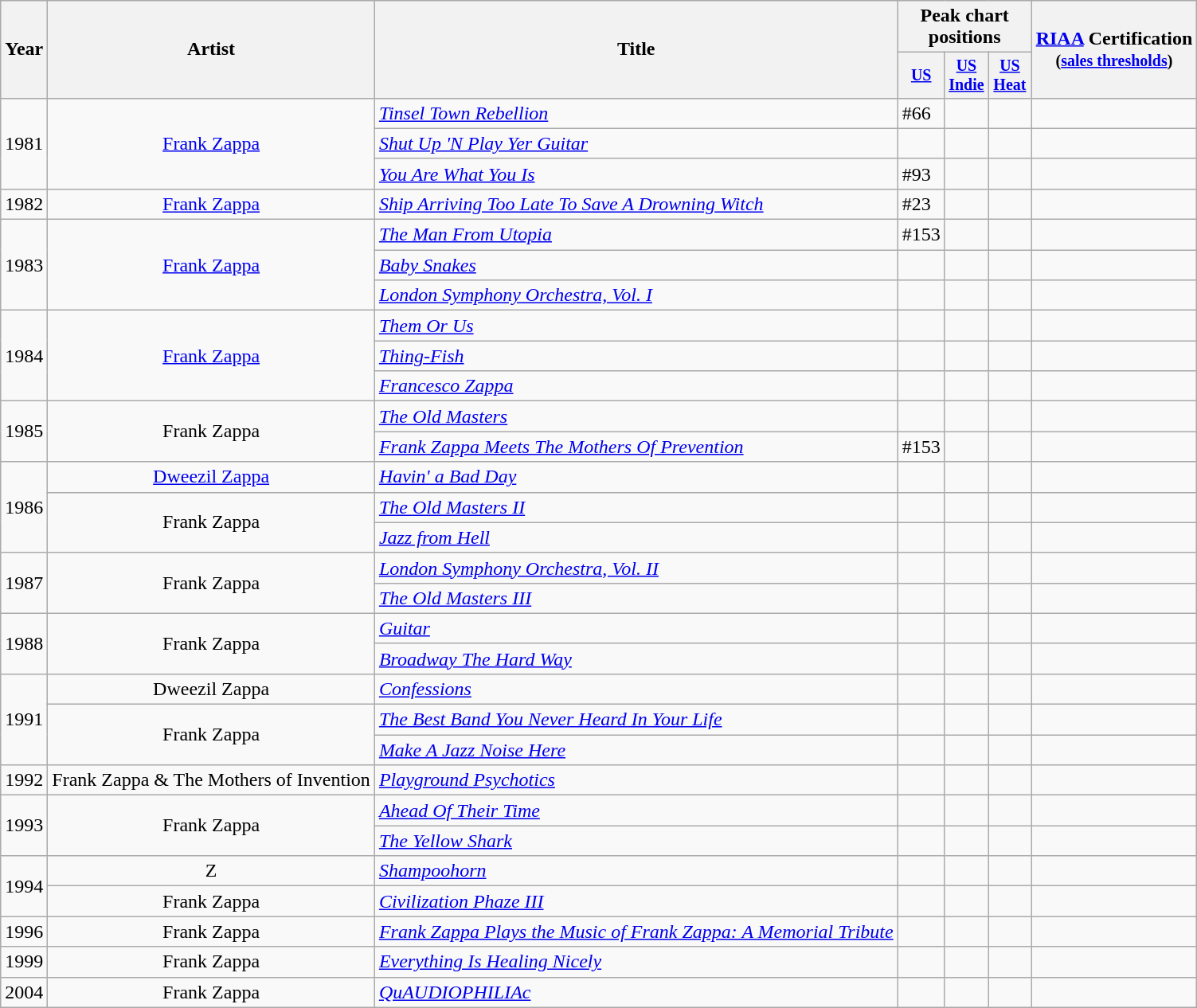<table class="wikitable">
<tr>
<th rowspan="2">Year</th>
<th rowspan="2">Artist</th>
<th rowspan="2">Title</th>
<th colspan="3">Peak chart positions</th>
<th rowspan="2"><a href='#'>RIAA</a> Certification <br> <small>(<a href='#'>sales thresholds</a>)</small></th>
</tr>
<tr style="font-size: smaller;">
<th style="width: 30px;"><a href='#'>US</a></th>
<th style="width: 30px;"><a href='#'>US Indie</a></th>
<th style="width: 30px;"><a href='#'>US Heat</a></th>
</tr>
<tr>
<td style="text-align: center;" rowspan="3">1981</td>
<td style="text-align: center;" rowspan="3"><a href='#'>Frank Zappa</a></td>
<td><em><a href='#'>Tinsel Town Rebellion</a></em></td>
<td>#66</td>
<td></td>
<td></td>
<td></td>
</tr>
<tr>
<td><em><a href='#'>Shut Up 'N Play Yer Guitar</a></em></td>
<td></td>
<td></td>
<td></td>
<td></td>
</tr>
<tr>
<td><em><a href='#'>You Are What You Is</a></em></td>
<td>#93</td>
<td></td>
<td></td>
<td></td>
</tr>
<tr>
<td>1982</td>
<td style="text-align: center;"><a href='#'>Frank Zappa</a></td>
<td><em><a href='#'>Ship Arriving Too Late To Save A Drowning Witch</a></em></td>
<td>#23</td>
<td></td>
<td></td>
<td></td>
</tr>
<tr>
<td style="text-align: center;" rowspan="3">1983</td>
<td style="text-align: center;" rowspan="3"><a href='#'>Frank Zappa</a></td>
<td><em><a href='#'>The Man From Utopia</a></em></td>
<td>#153</td>
<td></td>
<td></td>
<td></td>
</tr>
<tr>
<td><em><a href='#'>Baby Snakes</a></em></td>
<td></td>
<td></td>
<td></td>
<td></td>
</tr>
<tr>
<td><em><a href='#'>London Symphony Orchestra, Vol. I</a></em></td>
<td></td>
<td></td>
<td></td>
<td></td>
</tr>
<tr>
<td style="text-align: center;" rowspan="3">1984</td>
<td style="text-align: center;" rowspan="3"><a href='#'>Frank Zappa</a></td>
<td><em><a href='#'>Them Or Us</a></em></td>
<td></td>
<td></td>
<td></td>
<td></td>
</tr>
<tr>
<td><em><a href='#'>Thing-Fish</a></em></td>
<td></td>
<td></td>
<td></td>
<td></td>
</tr>
<tr>
<td><em><a href='#'>Francesco Zappa</a></em></td>
<td></td>
<td></td>
<td></td>
<td></td>
</tr>
<tr>
<td style="text-align: center;" rowspan="2">1985</td>
<td style="text-align: center;" rowspan="2">Frank Zappa</td>
<td><em><a href='#'>The Old Masters</a></em></td>
<td></td>
<td></td>
<td></td>
<td></td>
</tr>
<tr>
<td><em><a href='#'>Frank Zappa Meets The Mothers Of Prevention</a></em></td>
<td>#153</td>
<td></td>
<td></td>
<td></td>
</tr>
<tr>
<td style="text-align: center;" rowspan="3">1986</td>
<td style="text-align: center;"><a href='#'>Dweezil Zappa</a></td>
<td><em><a href='#'>Havin' a Bad Day</a></em></td>
<td></td>
<td></td>
<td></td>
<td></td>
</tr>
<tr>
<td style="text-align: center;" rowspan="2">Frank Zappa</td>
<td><em><a href='#'>The Old Masters II</a></em></td>
<td></td>
<td></td>
<td></td>
<td></td>
</tr>
<tr>
<td><em><a href='#'>Jazz from Hell</a></em></td>
<td></td>
<td></td>
<td></td>
<td></td>
</tr>
<tr>
<td style="text-align: center;" rowspan="2">1987</td>
<td style="text-align: center;" rowspan="2">Frank Zappa</td>
<td><em><a href='#'>London Symphony Orchestra, Vol. II</a></em></td>
<td></td>
<td></td>
<td></td>
<td></td>
</tr>
<tr>
<td><em><a href='#'>The Old Masters III</a></em></td>
<td></td>
<td></td>
<td></td>
<td></td>
</tr>
<tr>
<td style="text-align: center;" rowspan="2">1988</td>
<td style="text-align: center;" rowspan="2">Frank Zappa</td>
<td><em><a href='#'>Guitar</a></em></td>
<td></td>
<td></td>
<td></td>
<td></td>
</tr>
<tr>
<td><em><a href='#'>Broadway The Hard Way</a></em></td>
<td></td>
<td></td>
<td></td>
<td></td>
</tr>
<tr>
<td style="text-align: center;" rowspan="3">1991</td>
<td style="text-align: center;">Dweezil Zappa</td>
<td><em><a href='#'>Confessions</a></em></td>
<td></td>
<td></td>
<td></td>
<td></td>
</tr>
<tr>
<td style="text-align: center;" rowspan="2">Frank Zappa</td>
<td><em><a href='#'>The Best Band You Never Heard In Your Life</a></em></td>
<td></td>
<td></td>
<td></td>
<td></td>
</tr>
<tr>
<td><em><a href='#'>Make A Jazz Noise Here</a></em></td>
<td></td>
<td></td>
<td></td>
<td></td>
</tr>
<tr>
<td>1992</td>
<td>Frank Zappa & The Mothers of Invention</td>
<td><em><a href='#'>Playground Psychotics</a></em></td>
<td></td>
<td></td>
<td></td>
<td></td>
</tr>
<tr>
<td style="text-align: center;" rowspan="2">1993</td>
<td style="text-align: center;" rowspan="2">Frank Zappa</td>
<td><em><a href='#'>Ahead Of Their Time</a></em></td>
<td></td>
<td></td>
<td></td>
<td></td>
</tr>
<tr>
<td><em><a href='#'>The Yellow Shark</a></em></td>
<td></td>
<td></td>
<td></td>
<td></td>
</tr>
<tr>
<td style="text-align: center;" rowspan="2">1994</td>
<td style="text-align: center;">Z</td>
<td><em><a href='#'>Shampoohorn</a></em></td>
<td></td>
<td></td>
<td></td>
<td></td>
</tr>
<tr>
<td style="text-align: center;">Frank Zappa</td>
<td><em><a href='#'>Civilization Phaze III</a></em></td>
<td></td>
<td></td>
<td></td>
<td></td>
</tr>
<tr>
<td>1996</td>
<td style="text-align: center;">Frank Zappa</td>
<td><em><a href='#'>Frank Zappa Plays the Music of Frank Zappa: A Memorial Tribute</a></em></td>
<td></td>
<td></td>
<td></td>
<td></td>
</tr>
<tr>
<td>1999</td>
<td style="text-align: center;">Frank Zappa</td>
<td><em><a href='#'>Everything Is Healing Nicely</a></em></td>
<td></td>
<td></td>
<td></td>
<td></td>
</tr>
<tr>
<td>2004</td>
<td style="text-align: center;">Frank Zappa</td>
<td><em><a href='#'>QuAUDIOPHILIAc</a></em></td>
<td></td>
<td></td>
<td></td>
<td></td>
</tr>
</table>
